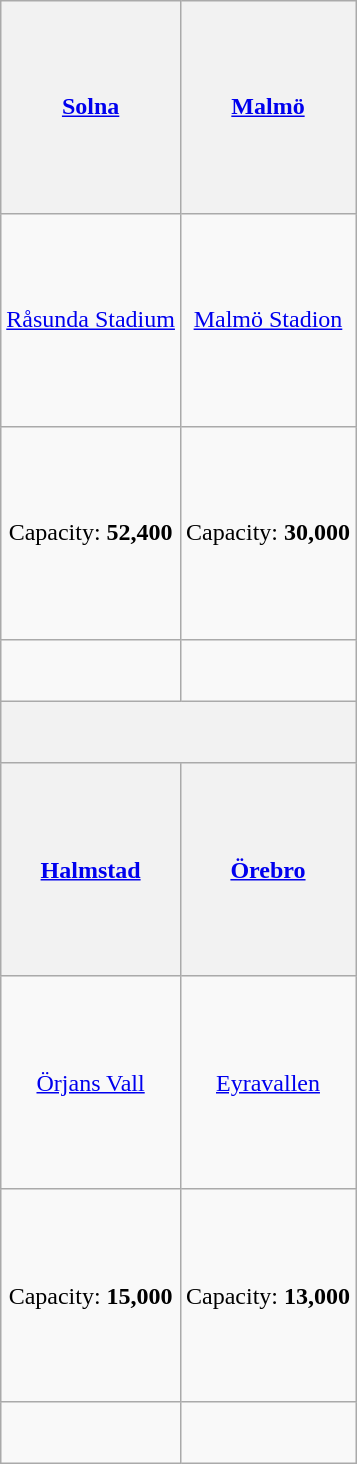<table class="wikitable" style="text-align:center; height:976.4px">
<tr>
<th><a href='#'>Solna</a><br></th>
<th><a href='#'>Malmö</a></th>
</tr>
<tr>
<td><a href='#'>Råsunda Stadium</a></td>
<td><a href='#'>Malmö Stadion</a></td>
</tr>
<tr>
<td>Capacity: <strong>52,400</strong></td>
<td>Capacity: <strong>30,000</strong></td>
</tr>
<tr>
<td></td>
<td></td>
</tr>
<tr>
<th colspan="2"></th>
</tr>
<tr>
<th><a href='#'>Halmstad</a></th>
<th><a href='#'>Örebro</a></th>
</tr>
<tr>
<td><a href='#'>Örjans Vall</a></td>
<td><a href='#'>Eyravallen</a></td>
</tr>
<tr>
<td>Capacity: <strong>15,000</strong></td>
<td>Capacity: <strong>13,000</strong></td>
</tr>
<tr>
<td></td>
<td></td>
</tr>
</table>
